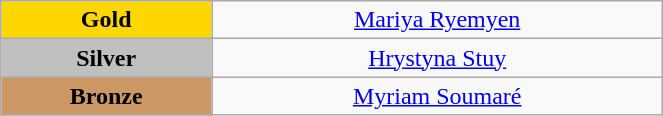<table class="wikitable" style=" text-align:center; " width="35%">
<tr>
<td bgcolor="gold"><strong>Gold</strong></td>
<td><a href='#'>Mariya Ryemyen</a><br><small><em></em></small></td>
</tr>
<tr>
<td bgcolor="silver"><strong>Silver</strong></td>
<td><a href='#'>Hrystyna Stuy</a><br><small><em></em></small></td>
</tr>
<tr>
<td bgcolor="CC9966"><strong>Bronze</strong></td>
<td><a href='#'>Myriam Soumaré</a><br><small><em></em></small></td>
</tr>
</table>
